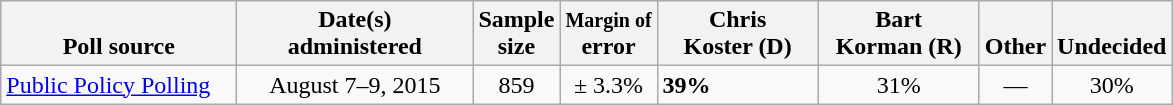<table class="wikitable">
<tr valign= bottom>
<th style="width:150px;">Poll source</th>
<th style="width:150px;">Date(s)<br>administered</th>
<th class=small>Sample<br>size</th>
<th><small>Margin of</small><br>error</th>
<th style="width:100px;">Chris<br>Koster (D)</th>
<th style="width:100px;">Bart<br>Korman (R)</th>
<th style="width:40px;">Other</th>
<th style="width:40px;">Undecided</th>
</tr>
<tr>
<td><a href='#'>Public Policy Polling</a></td>
<td align=center>August 7–9, 2015</td>
<td align=center>859</td>
<td align=center>± 3.3%</td>
<td><strong>39%</strong></td>
<td align=center>31%</td>
<td align=center>—</td>
<td align=center>30%</td>
</tr>
</table>
